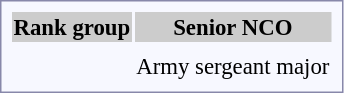<table style="border:1px solid #8888aa; background-color:#f7f8ff; padding:5px; font-size:95%; margin: 0px 12px 12px 0px; text-align:center;">
<tr style="background-color:#CCCCCC; text-align:center;">
<th>Rank group</th>
<th colspan=2>Senior NCO</th>
</tr>
<tr style="text-align:center;">
<td rowspan=2><strong></strong></td>
<td></td>
</tr>
<tr>
<td>Army sergeant major</td>
</tr>
</table>
